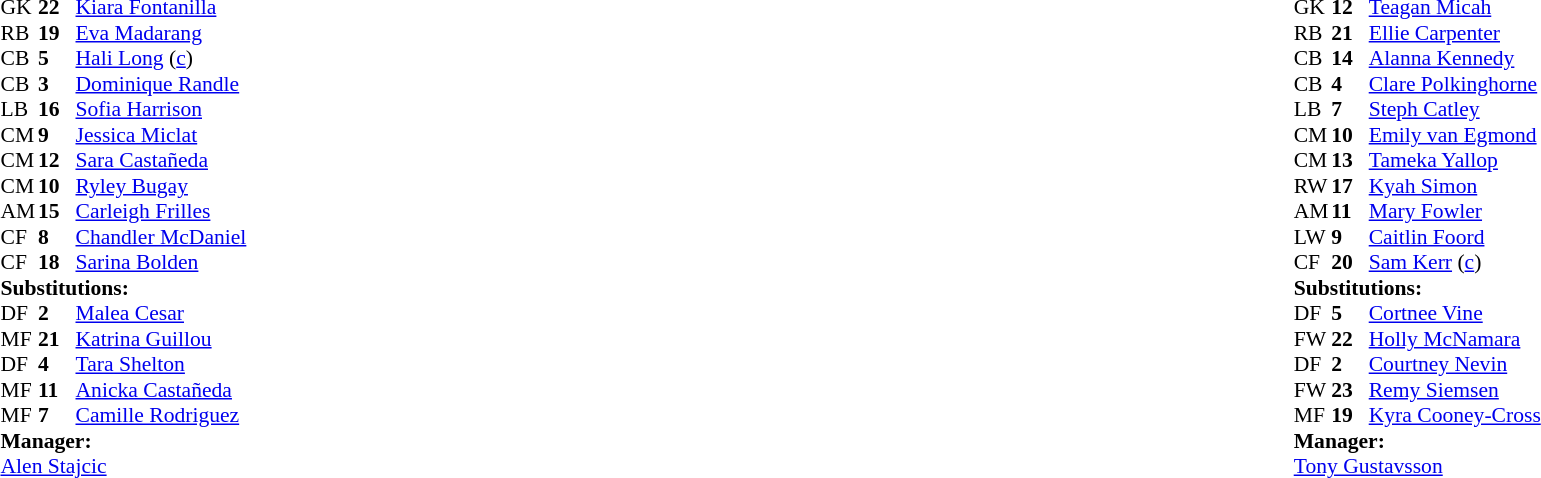<table width="100%">
<tr>
<td valign="top" width="50%"><br><table style="font-size:90%" cellspacing="0" cellpadding="0">
<tr>
<th width=25></th>
<th width=25></th>
</tr>
<tr>
<td>GK</td>
<td><strong>22</strong></td>
<td><a href='#'>Kiara Fontanilla</a></td>
</tr>
<tr>
<td>RB</td>
<td><strong>19</strong></td>
<td><a href='#'>Eva Madarang</a></td>
<td></td>
<td></td>
</tr>
<tr>
<td>CB</td>
<td><strong>5</strong></td>
<td><a href='#'>Hali Long</a> (<a href='#'>c</a>)</td>
</tr>
<tr>
<td>CB</td>
<td><strong>3</strong></td>
<td><a href='#'>Dominique Randle</a></td>
</tr>
<tr>
<td>LB</td>
<td><strong>16</strong></td>
<td><a href='#'>Sofia Harrison</a></td>
</tr>
<tr>
<td>CM</td>
<td><strong>9</strong></td>
<td><a href='#'>Jessica Miclat</a></td>
<td></td>
<td></td>
</tr>
<tr>
<td>CM</td>
<td><strong>12</strong></td>
<td><a href='#'>Sara Castañeda</a></td>
<td></td>
<td></td>
</tr>
<tr>
<td>CM</td>
<td><strong>10</strong></td>
<td><a href='#'>Ryley Bugay</a></td>
</tr>
<tr>
<td>AM</td>
<td><strong>15</strong></td>
<td><a href='#'>Carleigh Frilles</a></td>
<td></td>
<td></td>
</tr>
<tr>
<td>CF</td>
<td><strong>8</strong></td>
<td><a href='#'>Chandler McDaniel</a></td>
<td></td>
<td></td>
</tr>
<tr>
<td>CF</td>
<td><strong>18</strong></td>
<td><a href='#'>Sarina Bolden</a></td>
</tr>
<tr>
<td colspan=3><strong>Substitutions:</strong></td>
</tr>
<tr>
<td>DF</td>
<td><strong>2</strong></td>
<td><a href='#'>Malea Cesar</a></td>
<td></td>
<td></td>
</tr>
<tr>
<td>MF</td>
<td><strong>21</strong></td>
<td><a href='#'>Katrina Guillou</a></td>
<td></td>
<td></td>
</tr>
<tr>
<td>DF</td>
<td><strong>4</strong></td>
<td><a href='#'>Tara Shelton</a></td>
<td></td>
<td></td>
</tr>
<tr>
<td>MF</td>
<td><strong>11</strong></td>
<td><a href='#'>Anicka Castañeda</a></td>
<td></td>
<td></td>
</tr>
<tr>
<td>MF</td>
<td><strong>7</strong></td>
<td><a href='#'>Camille Rodriguez</a></td>
<td></td>
<td></td>
</tr>
<tr>
<td colspan=3><strong>Manager:</strong></td>
</tr>
<tr>
<td colspan=3> <a href='#'>Alen Stajcic</a></td>
</tr>
</table>
</td>
<td valign="top" width="50%"><br><table style="font-size:90%; margin:auto" cellspacing="0" cellpadding="0">
<tr>
<th width=25></th>
<th width=25></th>
</tr>
<tr>
<td>GK</td>
<td><strong>12</strong></td>
<td><a href='#'>Teagan Micah</a></td>
</tr>
<tr>
<td>RB</td>
<td><strong>21</strong></td>
<td><a href='#'>Ellie Carpenter</a></td>
<td></td>
</tr>
<tr>
<td>CB</td>
<td><strong>14</strong></td>
<td><a href='#'>Alanna Kennedy</a></td>
</tr>
<tr>
<td>CB</td>
<td><strong>4</strong></td>
<td><a href='#'>Clare Polkinghorne</a></td>
</tr>
<tr>
<td>LB</td>
<td><strong>7</strong></td>
<td><a href='#'>Steph Catley</a></td>
<td></td>
<td></td>
</tr>
<tr>
<td>CM</td>
<td><strong>10</strong></td>
<td><a href='#'>Emily van Egmond</a></td>
</tr>
<tr>
<td>CM</td>
<td><strong>13</strong></td>
<td><a href='#'>Tameka Yallop</a></td>
<td></td>
<td></td>
</tr>
<tr>
<td>RW</td>
<td><strong>17</strong></td>
<td><a href='#'>Kyah Simon</a></td>
<td></td>
<td></td>
</tr>
<tr>
<td>AM</td>
<td><strong>11</strong></td>
<td><a href='#'>Mary Fowler</a></td>
</tr>
<tr>
<td>LW</td>
<td><strong>9</strong></td>
<td><a href='#'>Caitlin Foord</a></td>
<td></td>
<td></td>
</tr>
<tr>
<td>CF</td>
<td><strong>20</strong></td>
<td><a href='#'>Sam Kerr</a> (<a href='#'>c</a>)</td>
<td></td>
<td></td>
</tr>
<tr>
<td colspan=3><strong>Substitutions:</strong></td>
</tr>
<tr>
<td>DF</td>
<td><strong>5</strong></td>
<td><a href='#'>Cortnee Vine</a></td>
<td></td>
<td></td>
</tr>
<tr>
<td>FW</td>
<td><strong>22</strong></td>
<td><a href='#'>Holly McNamara</a></td>
<td></td>
<td></td>
</tr>
<tr>
<td>DF</td>
<td><strong>2</strong></td>
<td><a href='#'>Courtney Nevin</a></td>
<td></td>
<td></td>
</tr>
<tr>
<td>FW</td>
<td><strong>23</strong></td>
<td><a href='#'>Remy Siemsen</a></td>
<td></td>
<td></td>
</tr>
<tr>
<td>MF</td>
<td><strong>19</strong></td>
<td><a href='#'>Kyra Cooney-Cross</a></td>
<td></td>
<td></td>
</tr>
<tr>
<td colspan=3><strong>Manager:</strong></td>
</tr>
<tr>
<td colspan=3> <a href='#'>Tony Gustavsson</a></td>
</tr>
</table>
</td>
</tr>
</table>
